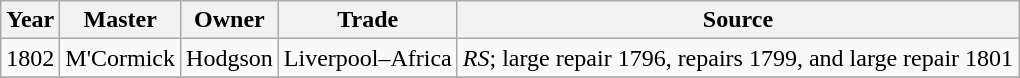<table class=" wikitable">
<tr>
<th>Year</th>
<th>Master</th>
<th>Owner</th>
<th>Trade</th>
<th>Source</th>
</tr>
<tr>
<td>1802</td>
<td>M'Cormick</td>
<td>Hodgson</td>
<td>Liverpool–Africa</td>
<td><em>RS</em>; large repair 1796, repairs 1799, and large repair 1801</td>
</tr>
<tr>
</tr>
</table>
